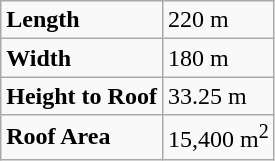<table class="wikitable">
<tr>
<td><strong>Length</strong></td>
<td>220 m</td>
</tr>
<tr>
<td><strong>Width</strong></td>
<td>180 m</td>
</tr>
<tr>
<td><strong>Height to Roof</strong></td>
<td>33.25 m</td>
</tr>
<tr>
<td><strong>Roof Area</strong></td>
<td>15,400 m<sup>2</sup></td>
</tr>
</table>
